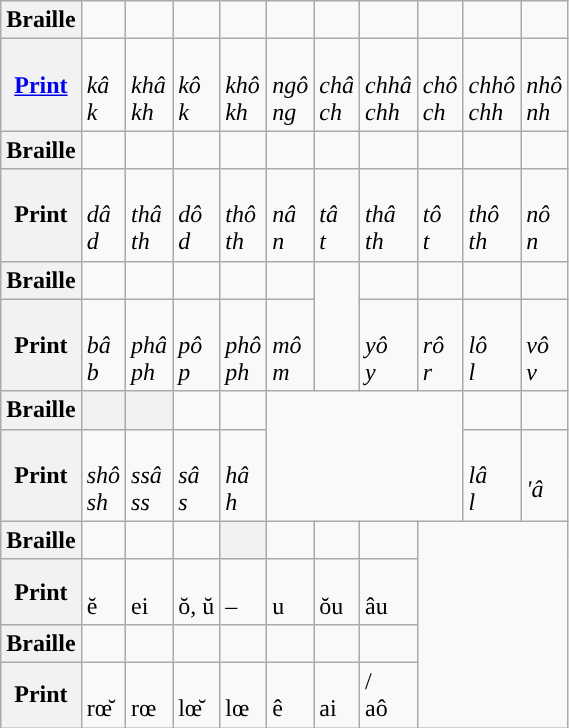<table class="wikitable">
<tr>
<th>Braille</th>
<td></td>
<td></td>
<td></td>
<td></td>
<td></td>
<td></td>
<td></td>
<td></td>
<td></td>
<td></td>
</tr>
<tr>
<th><a href='#'>Print</a></th>
<td><br><em>kâ</em><br><em>k</em></td>
<td><br><em>khâ</em><br><em>kh</em></td>
<td><br><em>kô</em><br><em>k</em></td>
<td><br><em>khô</em><br><em>kh</em></td>
<td><br><em>ngô</em><br><em>ng</em></td>
<td><br><em>châ</em><br><em>ch</em></td>
<td><br><em>chhâ</em><br><em>chh</em></td>
<td><br><em>chô</em><br><em>ch</em></td>
<td><br><em>chhô</em><br><em>chh</em></td>
<td><br><em>nhô</em><br><em>nh</em></td>
</tr>
<tr>
<th>Braille</th>
<td></td>
<td></td>
<td></td>
<td></td>
<td></td>
<td></td>
<td></td>
<td></td>
<td></td>
<td></td>
</tr>
<tr>
<th>Print</th>
<td><br><em>dâ</em><br><em>d</em></td>
<td><br><em>thâ</em><br><em>th</em></td>
<td><br><em>dô</em><br><em>d</em></td>
<td><br><em>thô</em><br><em>th</em></td>
<td><br><em>nâ</em><br><em>n</em></td>
<td><br><em>tâ</em><br><em>t</em></td>
<td><br><em>thâ</em><br><em>th</em></td>
<td><br><em>tô</em><br><em>t</em></td>
<td><br><em>thô</em><br><em>th</em></td>
<td><br><em>nô</em><br><em>n</em></td>
</tr>
<tr>
<th>Braille</th>
<td></td>
<td></td>
<td></td>
<td></td>
<td></td>
<td rowspan=2></td>
<td></td>
<td></td>
<td></td>
<td></td>
</tr>
<tr>
<th>Print</th>
<td><br><em>bâ</em><br><em>b</em></td>
<td><br><em>phâ</em><br><em>ph</em></td>
<td><br><em>pô</em><br><em>p</em></td>
<td><br><em>phô</em><br><em>ph</em></td>
<td><br><em>mô</em><br><em>m</em></td>
<td><br><em>yô</em><br><em>y</em></td>
<td><br><em>rô</em><br><em>r</em></td>
<td><br><em>lô</em><br><em>l</em></td>
<td><br><em>vô</em><br><em>v</em></td>
</tr>
<tr>
<th>Braille</th>
<th></th>
<th></th>
<td></td>
<td></td>
<td rowspan=2 colspan=4></td>
<td></td>
<td></td>
</tr>
<tr>
<th>Print</th>
<td><br><em>shô</em><br><em>sh</em></td>
<td><br><em>ssâ</em><br><em>ss</em></td>
<td><br><em>sâ</em><br><em>s</em></td>
<td><br><em>hâ</em><br><em>h</em></td>
<td><br><em>lâ</em><br><em>l</em></td>
<td><br><em>'â</em><br><em><strong></td>
</tr>
<tr>
<th>Braille</th>
<td></td>
<td></td>
<td></td>
<th></th>
<td></td>
<td></td>
<td></td>
</tr>
<tr>
<th>Print</th>
<td><br></em>ĕ<em></td>
<td><br></em>ei<em></td>
<td><br></em>ŏ<em>, </em>ŭ<em></td>
<td><br>–</td>
<td><br></em>u<em></td>
<td><br></em>ŏu<em></td>
<td><br></em>âu<em></td>
</tr>
<tr>
<th>Braille</th>
<td></td>
<td></td>
<td></td>
<td></td>
<td></td>
<td></td>
<td></td>
</tr>
<tr>
<th>Print</th>
<td><br></em>rœ̆<em></td>
<td><br></em>rœ<em></td>
<td><br></em>lœ̆<em></td>
<td><br></em>lœ<em></td>
<td><br></em>ê<em></td>
<td><br></em>ai<em></td>
<td>/<br></em>aô<em></td>
</tr>
</table>
